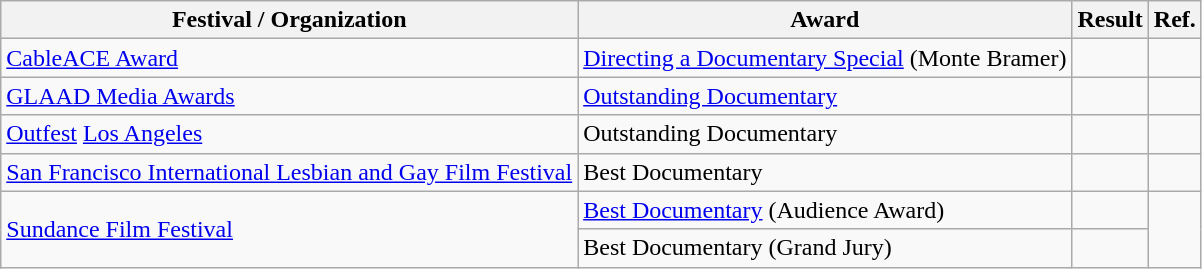<table class="wikitable">
<tr>
<th>Festival / Organization</th>
<th>Award</th>
<th>Result</th>
<th>Ref.</th>
</tr>
<tr>
<td><a href='#'>CableACE Award</a></td>
<td><a href='#'>Directing a Documentary Special</a> (Monte Bramer)</td>
<td></td>
<td></td>
</tr>
<tr>
<td><a href='#'>GLAAD Media Awards</a></td>
<td><a href='#'>Outstanding Documentary</a></td>
<td></td>
<td></td>
</tr>
<tr>
<td><a href='#'>Outfest</a> <a href='#'>Los Angeles</a></td>
<td>Outstanding Documentary</td>
<td></td>
<td></td>
</tr>
<tr>
<td><a href='#'>San Francisco International Lesbian and Gay Film Festival</a></td>
<td>Best Documentary</td>
<td></td>
<td></td>
</tr>
<tr>
<td rowspan="2"><a href='#'>Sundance Film Festival</a></td>
<td><a href='#'>Best Documentary</a> (Audience Award)</td>
<td></td>
<td rowspan="2"></td>
</tr>
<tr>
<td>Best Documentary (Grand Jury)</td>
<td></td>
</tr>
</table>
